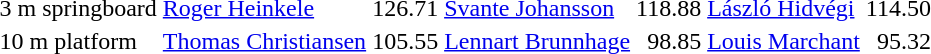<table>
<tr valign="top">
<td>3 m springboard<br></td>
<td><a href='#'>Roger Heinkele</a><br><small></small></td>
<td align="right">126.71</td>
<td><a href='#'>Svante Johansson</a><br><small></small></td>
<td align="right">118.88</td>
<td><a href='#'>László Hidvégi</a><br><small></small></td>
<td align="right">114.50</td>
</tr>
<tr valign="top">
<td>10 m platform<br></td>
<td><a href='#'>Thomas Christiansen</a><br><small></small></td>
<td align="right">105.55</td>
<td><a href='#'>Lennart Brunnhage</a><br><small></small></td>
<td align="right">98.85</td>
<td><a href='#'>Louis Marchant</a><br><small></small></td>
<td align="right">95.32</td>
</tr>
</table>
